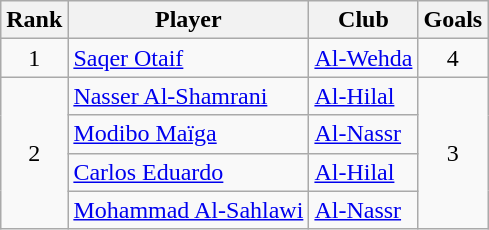<table class="wikitable sortable" style="text-align:center">
<tr>
<th>Rank</th>
<th>Player</th>
<th>Club</th>
<th>Goals</th>
</tr>
<tr>
<td>1</td>
<td align="left"> <a href='#'>Saqer Otaif</a></td>
<td align="left"><a href='#'>Al-Wehda</a></td>
<td>4</td>
</tr>
<tr>
<td rowspan=4>2</td>
<td align="left"> <a href='#'>Nasser Al-Shamrani</a></td>
<td align="left"><a href='#'>Al-Hilal</a></td>
<td rowspan=4>3</td>
</tr>
<tr>
<td align="left"> <a href='#'>Modibo Maïga</a></td>
<td align="left"><a href='#'>Al-Nassr</a></td>
</tr>
<tr>
<td align="left"> <a href='#'>Carlos Eduardo</a></td>
<td align="left"><a href='#'>Al-Hilal</a></td>
</tr>
<tr>
<td align="left"> <a href='#'>Mohammad Al-Sahlawi</a></td>
<td align="left"><a href='#'>Al-Nassr</a></td>
</tr>
</table>
